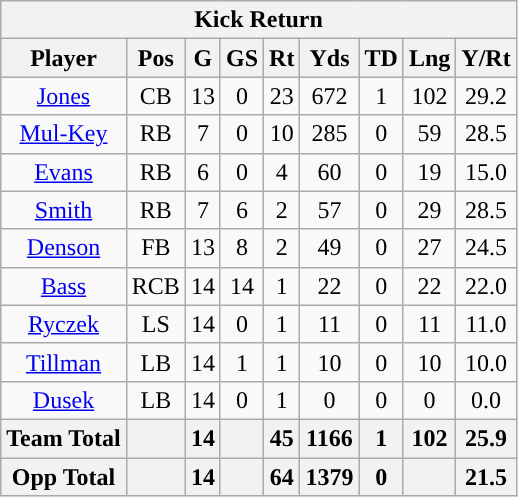<table class="wikitable" style="text-align:center">
<tr>
<th colspan="9">Kick Return</th>
</tr>
<tr>
<th>Player</th>
<th>Pos</th>
<th>G</th>
<th>GS</th>
<th>Rt</th>
<th>Yds</th>
<th>TD</th>
<th>Lng</th>
<th>Y/Rt</th>
</tr>
<tr>
<td><a href='#'>Jones</a></td>
<td>CB</td>
<td>13</td>
<td>0</td>
<td>23</td>
<td>672</td>
<td>1</td>
<td>102</td>
<td>29.2</td>
</tr>
<tr>
<td><a href='#'>Mul-Key</a></td>
<td>RB</td>
<td>7</td>
<td>0</td>
<td>10</td>
<td>285</td>
<td>0</td>
<td>59</td>
<td>28.5</td>
</tr>
<tr>
<td><a href='#'>Evans</a></td>
<td>RB</td>
<td>6</td>
<td>0</td>
<td>4</td>
<td>60</td>
<td>0</td>
<td>19</td>
<td>15.0</td>
</tr>
<tr>
<td><a href='#'>Smith</a></td>
<td>RB</td>
<td>7</td>
<td>6</td>
<td>2</td>
<td>57</td>
<td>0</td>
<td>29</td>
<td>28.5</td>
</tr>
<tr>
<td><a href='#'>Denson</a></td>
<td>FB</td>
<td>13</td>
<td>8</td>
<td>2</td>
<td>49</td>
<td>0</td>
<td>27</td>
<td>24.5</td>
</tr>
<tr>
<td><a href='#'>Bass</a></td>
<td>RCB</td>
<td>14</td>
<td>14</td>
<td>1</td>
<td>22</td>
<td>0</td>
<td>22</td>
<td>22.0</td>
</tr>
<tr>
<td><a href='#'>Ryczek</a></td>
<td>LS</td>
<td>14</td>
<td>0</td>
<td>1</td>
<td>11</td>
<td>0</td>
<td>11</td>
<td>11.0</td>
</tr>
<tr>
<td><a href='#'>Tillman</a></td>
<td>LB</td>
<td>14</td>
<td>1</td>
<td>1</td>
<td>10</td>
<td>0</td>
<td>10</td>
<td>10.0</td>
</tr>
<tr>
<td><a href='#'>Dusek</a></td>
<td>LB</td>
<td>14</td>
<td>0</td>
<td>1</td>
<td>0</td>
<td>0</td>
<td>0</td>
<td>0.0</td>
</tr>
<tr>
<th>Team Total</th>
<th></th>
<th>14</th>
<th></th>
<th>45</th>
<th>1166</th>
<th>1</th>
<th>102</th>
<th>25.9</th>
</tr>
<tr>
<th>Opp Total</th>
<th></th>
<th>14</th>
<th></th>
<th>64</th>
<th>1379</th>
<th>0</th>
<th></th>
<th>21.5</th>
</tr>
</table>
